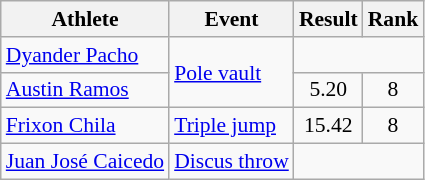<table class=wikitable style=font-size:90%;text-align:center>
<tr>
<th>Athlete</th>
<th>Event</th>
<th>Result</th>
<th>Rank</th>
</tr>
<tr align=center>
<td align=left><a href='#'>Dyander Pacho</a></td>
<td rowspan=2 align=left><a href='#'>Pole vault</a></td>
<td colspan=2></td>
</tr>
<tr align=center>
<td align=left><a href='#'>Austin Ramos</a></td>
<td>5.20</td>
<td>8</td>
</tr>
<tr align=center>
<td align=left><a href='#'>Frixon Chila</a></td>
<td align=left><a href='#'>Triple jump</a></td>
<td>15.42</td>
<td>8</td>
</tr>
<tr align=center>
<td align=left><a href='#'>Juan José Caicedo</a></td>
<td align=left><a href='#'>Discus throw</a></td>
<td colspan=2></td>
</tr>
</table>
